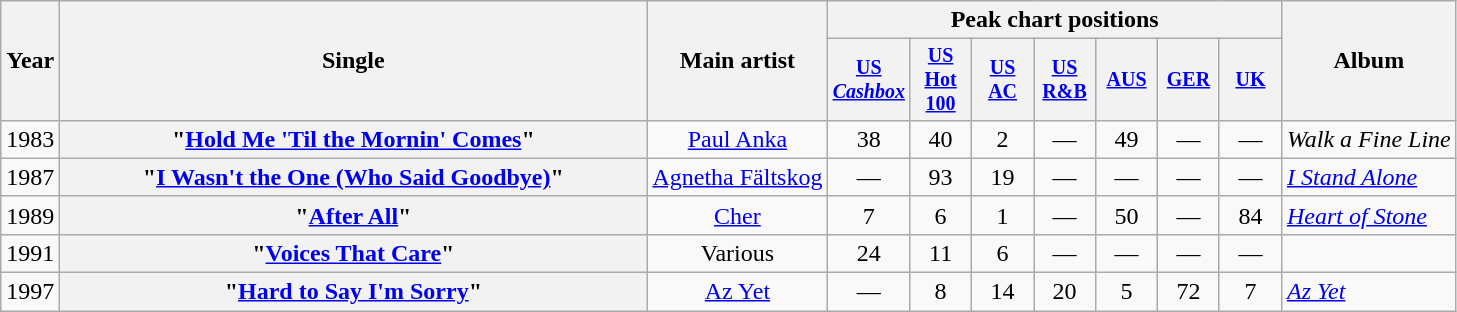<table class="wikitable plainrowheaders" style="text-align:center;">
<tr>
<th rowspan="2">Year</th>
<th rowspan="2" style="width:24em;">Single</th>
<th rowspan="2">Main artist</th>
<th colspan="7">Peak chart positions</th>
<th rowspan="2">Album</th>
</tr>
<tr style="font-size:smaller;">
<th style="width:35px;"><a href='#'>US <em>Cashbox</em></a></th>
<th style="width:35px;"><a href='#'>US Hot 100</a></th>
<th style="width:35px;"><a href='#'>US AC</a></th>
<th style="width:35px;"><a href='#'>US R&B</a></th>
<th style="width:35px;"><a href='#'>AUS</a><br></th>
<th style="width:35px;"><a href='#'>GER</a><br></th>
<th style="width:35px;"><a href='#'>UK</a><br></th>
</tr>
<tr>
<td>1983</td>
<th scope="row">"<a href='#'>Hold Me 'Til the Mornin' Comes</a>"</th>
<td><a href='#'>Paul Anka</a></td>
<td>38</td>
<td>40</td>
<td>2</td>
<td>—</td>
<td>49</td>
<td>—</td>
<td>—</td>
<td style="text-align:left;"><em>Walk a Fine Line</em></td>
</tr>
<tr>
<td>1987</td>
<th scope="row">"<a href='#'>I Wasn't the One (Who Said Goodbye)</a>"</th>
<td><a href='#'>Agnetha Fältskog</a></td>
<td>—</td>
<td>93</td>
<td>19</td>
<td>—</td>
<td>—</td>
<td>—</td>
<td>—</td>
<td style="text-align:left;"><em><a href='#'>I Stand Alone</a></em></td>
</tr>
<tr>
<td>1989</td>
<th scope="row">"<a href='#'>After All</a>"</th>
<td><a href='#'>Cher</a></td>
<td>7</td>
<td>6</td>
<td>1</td>
<td>—</td>
<td>50</td>
<td>—</td>
<td>84</td>
<td style="text-align:left;"><em><a href='#'>Heart of Stone</a></em></td>
</tr>
<tr>
<td>1991</td>
<th scope="row">"<a href='#'>Voices That Care</a>"</th>
<td>Various</td>
<td>24</td>
<td>11</td>
<td>6</td>
<td>—</td>
<td>—</td>
<td>—</td>
<td>—</td>
<td></td>
</tr>
<tr>
<td>1997</td>
<th scope="row">"<a href='#'>Hard to Say I'm Sorry</a>"</th>
<td><a href='#'>Az Yet</a></td>
<td>—</td>
<td>8</td>
<td>14</td>
<td>20</td>
<td>5</td>
<td>72</td>
<td>7</td>
<td style="text-align:left;"><em><a href='#'>Az Yet</a></em></td>
</tr>
</table>
